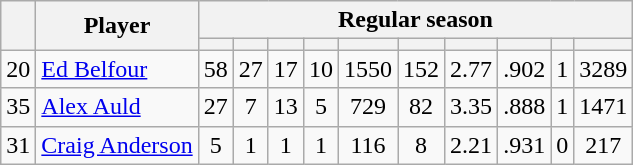<table class="wikitable plainrowheaders" style="text-align:center;">
<tr>
<th scope="col" rowspan="2"></th>
<th scope="col" rowspan="2">Player</th>
<th scope=colgroup colspan=10>Regular season</th>
</tr>
<tr>
<th scope="col"></th>
<th scope="col"></th>
<th scope="col"></th>
<th scope="col"></th>
<th scope="col"></th>
<th scope="col"></th>
<th scope="col"></th>
<th scope="col"></th>
<th scope="col"></th>
<th scope="col"></th>
</tr>
<tr>
<td scope="row">20</td>
<td align="left"><a href='#'>Ed Belfour</a></td>
<td>58</td>
<td>27</td>
<td>17</td>
<td>10</td>
<td>1550</td>
<td>152</td>
<td>2.77</td>
<td>.902</td>
<td>1</td>
<td>3289</td>
</tr>
<tr>
<td scope="row">35</td>
<td align="left"><a href='#'>Alex Auld</a></td>
<td>27</td>
<td>7</td>
<td>13</td>
<td>5</td>
<td>729</td>
<td>82</td>
<td>3.35</td>
<td>.888</td>
<td>1</td>
<td>1471</td>
</tr>
<tr>
<td scope="row">31</td>
<td align="left"><a href='#'>Craig Anderson</a></td>
<td>5</td>
<td>1</td>
<td>1</td>
<td>1</td>
<td>116</td>
<td>8</td>
<td>2.21</td>
<td>.931</td>
<td>0</td>
<td>217</td>
</tr>
</table>
